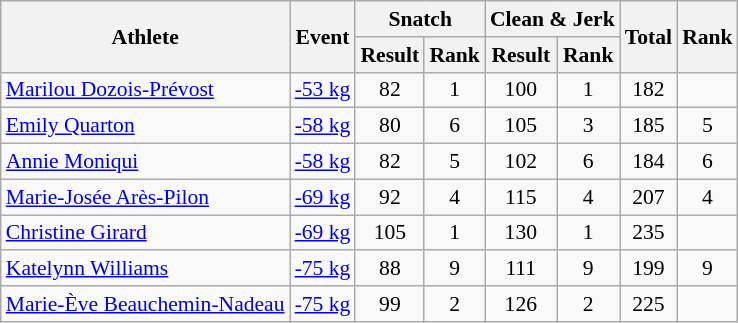<table class="wikitable" style="font-size:90%">
<tr>
<th rowspan="2">Athlete</th>
<th rowspan="2">Event</th>
<th colspan="2">Snatch</th>
<th colspan="2">Clean & Jerk</th>
<th rowspan="2">Total</th>
<th rowspan="2">Rank</th>
</tr>
<tr>
<th>Result</th>
<th>Rank</th>
<th>Result</th>
<th>Rank</th>
</tr>
<tr>
<td><a href='#'>Marilou Dozois-Prévost</a></td>
<td><a href='#'>-53 kg</a></td>
<td align=center>82</td>
<td align=center>1</td>
<td align=center>100</td>
<td align=center>1</td>
<td align=center>182</td>
<td align=center></td>
</tr>
<tr>
<td><a href='#'>Emily Quarton</a></td>
<td><a href='#'>-58 kg</a></td>
<td align=center>80</td>
<td align=center>6</td>
<td align=center>105</td>
<td align=center>3</td>
<td align=center>185</td>
<td align=center>5</td>
</tr>
<tr>
<td><a href='#'>Annie Moniqui</a></td>
<td><a href='#'>-58 kg</a></td>
<td align=center>82</td>
<td align=center>5</td>
<td align=center>102</td>
<td align=center>6</td>
<td align=center>184</td>
<td align=center>6</td>
</tr>
<tr>
<td><a href='#'>Marie-Josée Arès-Pilon</a></td>
<td><a href='#'>-69 kg</a></td>
<td align=center>92</td>
<td align=center>4</td>
<td align=center>115</td>
<td align=center>4</td>
<td align=center>207</td>
<td align=center>4</td>
</tr>
<tr>
<td><a href='#'>Christine Girard</a></td>
<td><a href='#'>-69 kg</a></td>
<td align=center>105</td>
<td align=center>1</td>
<td align=center>130</td>
<td align=center>1</td>
<td align=center>235</td>
<td align=center></td>
</tr>
<tr>
<td><a href='#'>Katelynn Williams</a></td>
<td><a href='#'>-75 kg</a></td>
<td align=center>88</td>
<td align=center>9</td>
<td align=center>111</td>
<td align=center>9</td>
<td align=center>199</td>
<td align=center>9</td>
</tr>
<tr>
<td><a href='#'>Marie-Ève Beauchemin-Nadeau</a></td>
<td><a href='#'>-75 kg</a></td>
<td align=center>99</td>
<td align=center>2</td>
<td align=center>126</td>
<td align=center>2</td>
<td align=center>225</td>
<td align=center></td>
</tr>
</table>
